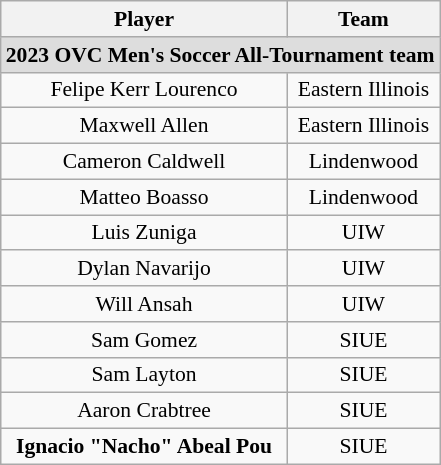<table class="wikitable" style="white-space:nowrap; font-size:90%; text-align: center;">
<tr>
<th>Player</th>
<th>Team</th>
</tr>
<tr>
<td colspan="2" style="text-align:center; background:#ddd;"><strong>2023 OVC Men's Soccer All-Tournament team</strong></td>
</tr>
<tr>
<td>Felipe Kerr Lourenco</td>
<td>Eastern Illinois</td>
</tr>
<tr>
<td>Maxwell Allen</td>
<td>Eastern Illinois</td>
</tr>
<tr>
<td>Cameron Caldwell</td>
<td>Lindenwood</td>
</tr>
<tr>
<td>Matteo Boasso</td>
<td>Lindenwood</td>
</tr>
<tr>
<td>Luis Zuniga</td>
<td>UIW</td>
</tr>
<tr>
<td>Dylan Navarijo</td>
<td>UIW</td>
</tr>
<tr>
<td>Will Ansah</td>
<td>UIW</td>
</tr>
<tr>
<td>Sam Gomez</td>
<td>SIUE</td>
</tr>
<tr>
<td>Sam Layton</td>
<td>SIUE</td>
</tr>
<tr>
<td>Aaron Crabtree</td>
<td>SIUE</td>
</tr>
<tr>
<td><strong>Ignacio "Nacho" Abeal Pou</strong></td>
<td>SIUE</td>
</tr>
</table>
